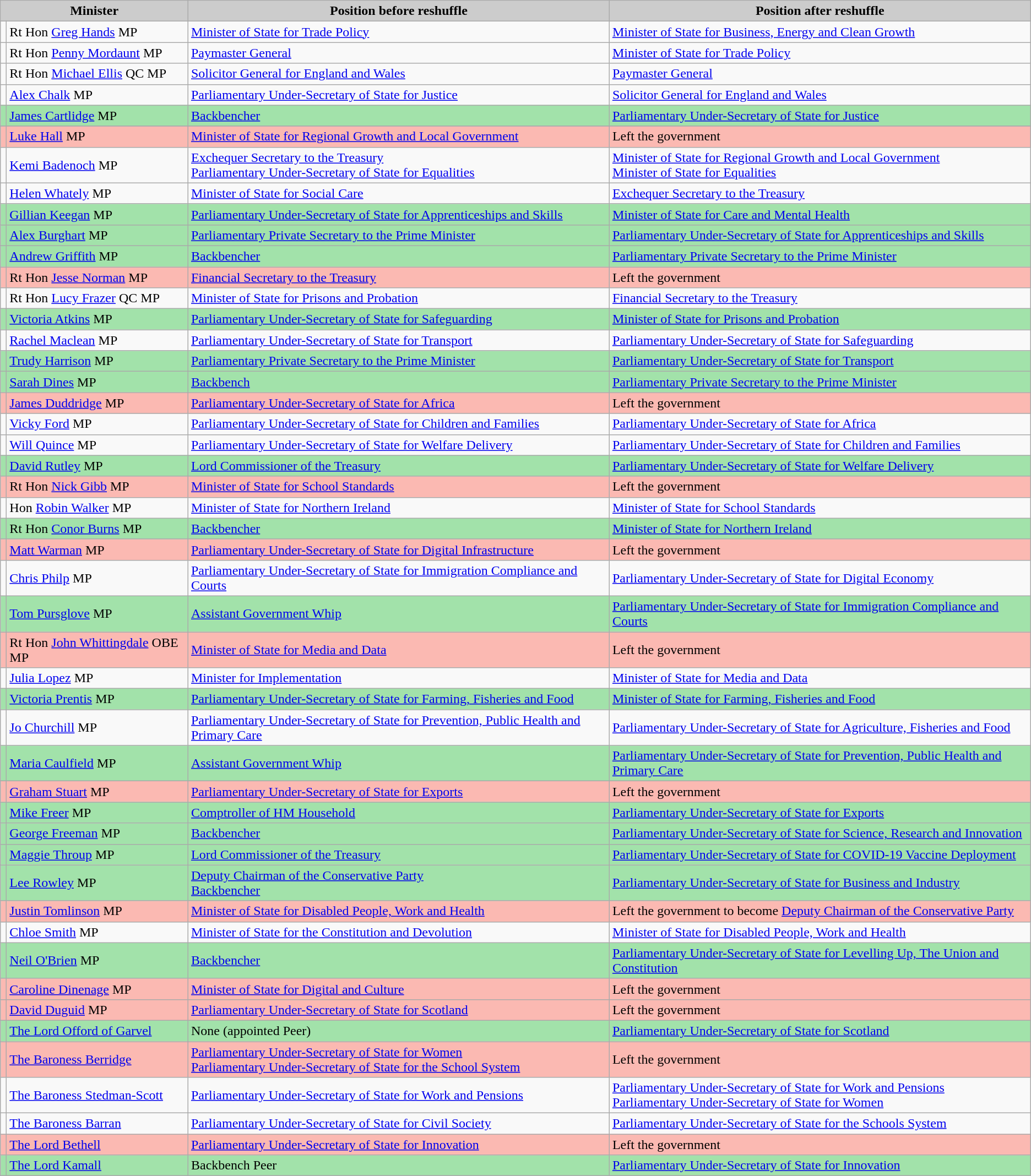<table class="wikitable">
<tr>
<th colspan="2" scope="col" style="background:#ccc;">Minister</th>
<th scope="col" style="background:#ccc;">Position before reshuffle</th>
<th scope="col" style="background:#ccc;">Position after reshuffle</th>
</tr>
<tr>
<td></td>
<td>Rt Hon <a href='#'>Greg Hands</a> MP</td>
<td><a href='#'>Minister of State for Trade Policy</a></td>
<td><a href='#'>Minister of State for Business, Energy and Clean Growth</a></td>
</tr>
<tr>
<td></td>
<td>Rt Hon <a href='#'>Penny Mordaunt</a> MP</td>
<td><a href='#'>Paymaster General</a></td>
<td><a href='#'>Minister of State for Trade Policy</a></td>
</tr>
<tr>
<td></td>
<td>Rt Hon <a href='#'>Michael Ellis</a> QC MP</td>
<td><a href='#'>Solicitor General for England and Wales</a></td>
<td><a href='#'>Paymaster General</a></td>
</tr>
<tr>
<td></td>
<td><a href='#'>Alex Chalk</a> MP</td>
<td><a href='#'>Parliamentary Under-Secretary of State for Justice</a></td>
<td><a href='#'>Solicitor General for England and Wales</a></td>
</tr>
<tr style="background:#A2E2AA;" colspan="4" |>
<td></td>
<td><a href='#'>James Cartlidge</a> MP</td>
<td><a href='#'>Backbencher</a></td>
<td><a href='#'>Parliamentary Under-Secretary of State for Justice</a></td>
</tr>
<tr>
</tr>
<tr style="background:#FBB9B2;" colspan="4" |>
<td></td>
<td><a href='#'>Luke Hall</a> MP</td>
<td><a href='#'>Minister of State for Regional Growth and Local Government</a></td>
<td>Left the government</td>
</tr>
<tr>
<td></td>
<td><a href='#'>Kemi Badenoch</a> MP</td>
<td><a href='#'>Exchequer Secretary to the Treasury</a><br><a href='#'>Parliamentary Under-Secretary of State for Equalities</a></td>
<td><a href='#'>Minister of State for Regional Growth and Local Government</a><br><a href='#'>Minister of State for Equalities</a></td>
</tr>
<tr>
<td></td>
<td><a href='#'>Helen Whately</a> MP</td>
<td><a href='#'>Minister of State for Social Care</a></td>
<td><a href='#'>Exchequer Secretary to the Treasury</a></td>
</tr>
<tr style="background:#A2E2AA;" colspan="4" |>
<td></td>
<td><a href='#'>Gillian Keegan</a> MP</td>
<td><a href='#'>Parliamentary Under-Secretary of State for Apprenticeships and Skills</a></td>
<td><a href='#'>Minister of State for Care and Mental Health</a></td>
</tr>
<tr style="background:#A2E2AA;" colspan="4" |>
<td></td>
<td><a href='#'>Alex Burghart</a> MP</td>
<td><a href='#'>Parliamentary Private Secretary to the Prime Minister</a></td>
<td><a href='#'>Parliamentary Under-Secretary of State for Apprenticeships and Skills</a></td>
</tr>
<tr style="background:#A2E2AA;" colspan="4" |>
<td></td>
<td><a href='#'>Andrew Griffith</a> MP</td>
<td><a href='#'>Backbencher</a></td>
<td><a href='#'>Parliamentary Private Secretary to the Prime Minister</a></td>
</tr>
<tr style="background:#FBB9B2;" colspan="4" |>
<td></td>
<td>Rt Hon <a href='#'>Jesse Norman</a> MP</td>
<td><a href='#'>Financial Secretary to the Treasury</a></td>
<td>Left the government</td>
</tr>
<tr>
<td></td>
<td>Rt Hon <a href='#'>Lucy Frazer</a> QC MP</td>
<td><a href='#'>Minister of State for Prisons and Probation</a></td>
<td><a href='#'>Financial Secretary to the Treasury</a></td>
</tr>
<tr style="background:#A2E2AA;" colspan="4" |>
<td></td>
<td><a href='#'>Victoria Atkins</a> MP</td>
<td><a href='#'>Parliamentary Under-Secretary of State for Safeguarding</a></td>
<td><a href='#'>Minister of State for Prisons and Probation</a></td>
</tr>
<tr>
<td></td>
<td><a href='#'>Rachel Maclean</a> MP</td>
<td><a href='#'>Parliamentary Under-Secretary of State for Transport</a></td>
<td><a href='#'>Parliamentary Under-Secretary of State for Safeguarding</a></td>
</tr>
<tr style="background:#A2E2AA;" colspan="4" |>
<td></td>
<td><a href='#'>Trudy Harrison</a> MP</td>
<td><a href='#'>Parliamentary Private Secretary to the Prime Minister</a></td>
<td><a href='#'>Parliamentary Under-Secretary of State for Transport</a></td>
</tr>
<tr style="background:#A2E2AA;" colspan="4" |>
<td></td>
<td><a href='#'>Sarah Dines</a> MP</td>
<td><a href='#'>Backbench</a></td>
<td><a href='#'>Parliamentary Private Secretary to the Prime Minister</a></td>
</tr>
<tr style="background:#FBB9B2;" colspan="4" |>
<td></td>
<td><a href='#'>James Duddridge</a> MP</td>
<td><a href='#'>Parliamentary Under-Secretary of State for Africa</a></td>
<td>Left the government</td>
</tr>
<tr>
<td></td>
<td><a href='#'>Vicky Ford</a> MP</td>
<td><a href='#'>Parliamentary Under-Secretary of State for Children and Families</a></td>
<td><a href='#'>Parliamentary Under-Secretary of State for Africa</a></td>
</tr>
<tr>
<td></td>
<td><a href='#'>Will Quince</a> MP</td>
<td><a href='#'>Parliamentary Under-Secretary of State for Welfare Delivery</a></td>
<td><a href='#'>Parliamentary Under-Secretary of State for Children and Families</a></td>
</tr>
<tr style="background:#A2E2AA;" colspan="4" |>
<td></td>
<td><a href='#'>David Rutley</a> MP</td>
<td><a href='#'>Lord Commissioner of the Treasury</a></td>
<td><a href='#'>Parliamentary Under-Secretary of State for Welfare Delivery</a></td>
</tr>
<tr style="background:#FBB9B2;" colspan="4" |>
<td></td>
<td>Rt Hon <a href='#'>Nick Gibb</a> MP</td>
<td><a href='#'>Minister of State for School Standards</a></td>
<td>Left the government</td>
</tr>
<tr>
<td></td>
<td>Hon <a href='#'>Robin Walker</a> MP</td>
<td><a href='#'>Minister of State for Northern Ireland</a></td>
<td><a href='#'>Minister of State for School Standards</a></td>
</tr>
<tr style="background:#A2E2AA;" colspan="4" |>
<td></td>
<td>Rt Hon <a href='#'>Conor Burns</a> MP</td>
<td><a href='#'>Backbencher</a></td>
<td><a href='#'>Minister of State for Northern Ireland</a></td>
</tr>
<tr style="background:#FBB9B2;" colspan="4" |>
<td></td>
<td><a href='#'>Matt Warman</a> MP</td>
<td><a href='#'>Parliamentary Under-Secretary of State for Digital Infrastructure</a></td>
<td>Left the government</td>
</tr>
<tr>
<td></td>
<td><a href='#'>Chris Philp</a> MP</td>
<td><a href='#'>Parliamentary Under-Secretary of State for Immigration Compliance and Courts</a></td>
<td><a href='#'>Parliamentary Under-Secretary of State for Digital Economy</a></td>
</tr>
<tr style="background:#A2E2AA;" colspan="4" |>
<td></td>
<td><a href='#'>Tom Pursglove</a> MP</td>
<td><a href='#'>Assistant Government Whip</a></td>
<td><a href='#'>Parliamentary Under-Secretary of State for Immigration Compliance and Courts</a></td>
</tr>
<tr style="background:#FBB9B2;" colspan="4" |>
<td></td>
<td>Rt Hon <a href='#'>John Whittingdale</a> OBE MP</td>
<td><a href='#'>Minister of State for Media and Data</a></td>
<td>Left the government</td>
</tr>
<tr>
<td></td>
<td><a href='#'>Julia Lopez</a> MP</td>
<td><a href='#'>Minister for Implementation</a></td>
<td><a href='#'>Minister of State for Media and Data</a></td>
</tr>
<tr style="background:#A2E2AA;" colspan="4" |>
<td></td>
<td><a href='#'>Victoria Prentis</a> MP</td>
<td><a href='#'>Parliamentary Under-Secretary of State for Farming, Fisheries and Food</a></td>
<td><a href='#'>Minister of State for Farming, Fisheries and Food</a></td>
</tr>
<tr>
<td></td>
<td><a href='#'>Jo Churchill</a> MP</td>
<td><a href='#'>Parliamentary Under-Secretary of State for Prevention, Public Health and Primary Care</a></td>
<td><a href='#'>Parliamentary Under-Secretary of State for Agriculture, Fisheries and Food</a></td>
</tr>
<tr style="background:#A2E2AA;" colspan="4" |>
<td></td>
<td><a href='#'>Maria Caulfield</a> MP</td>
<td><a href='#'>Assistant Government Whip</a></td>
<td><a href='#'>Parliamentary Under-Secretary of State for Prevention, Public Health and Primary Care</a></td>
</tr>
<tr style="background:#FBB9B2;" colspan="4" |>
<td></td>
<td><a href='#'>Graham Stuart</a> MP</td>
<td><a href='#'>Parliamentary Under-Secretary of State for Exports</a></td>
<td>Left the government</td>
</tr>
<tr style="background:#A2E2AA;" colspan="4" |>
<td></td>
<td><a href='#'>Mike Freer</a> MP</td>
<td><a href='#'>Comptroller of HM Household</a></td>
<td><a href='#'>Parliamentary Under-Secretary of State for Exports</a></td>
</tr>
<tr style="background:#A2E2AA;" colspan="4" |>
<td></td>
<td><a href='#'>George Freeman</a> MP</td>
<td><a href='#'>Backbencher</a></td>
<td><a href='#'>Parliamentary Under-Secretary of State for Science, Research and Innovation</a></td>
</tr>
<tr style="background:#A2E2AA;" colspan="4" |>
<td></td>
<td><a href='#'>Maggie Throup</a> MP</td>
<td><a href='#'>Lord Commissioner of the Treasury</a></td>
<td><a href='#'>Parliamentary Under-Secretary of State for COVID-19 Vaccine Deployment</a></td>
</tr>
<tr style="background:#A2E2AA;" colspan="4" |>
<td></td>
<td><a href='#'>Lee Rowley</a> MP</td>
<td><a href='#'>Deputy Chairman of the Conservative Party</a><br><a href='#'>Backbencher</a></td>
<td><a href='#'>Parliamentary Under-Secretary of State for Business and Industry</a></td>
</tr>
<tr style="background:#FBB9B2;" colspan="4" |>
<td></td>
<td><a href='#'>Justin Tomlinson</a> MP</td>
<td><a href='#'>Minister of State for Disabled People, Work and Health</a></td>
<td>Left the government to become <a href='#'>Deputy Chairman of the Conservative Party</a></td>
</tr>
<tr>
<td></td>
<td><a href='#'>Chloe Smith</a> MP</td>
<td><a href='#'>Minister of State for the Constitution and Devolution</a></td>
<td><a href='#'>Minister of State for Disabled People, Work and Health</a></td>
</tr>
<tr style="background:#A2E2AA;" colspan="4" |>
<td></td>
<td><a href='#'>Neil O'Brien</a> MP</td>
<td><a href='#'>Backbencher</a></td>
<td><a href='#'>Parliamentary Under-Secretary of State for Levelling Up, The Union and Constitution</a></td>
</tr>
<tr style="background:#FBB9B2;" colspan="4" |>
<td></td>
<td><a href='#'>Caroline Dinenage</a> MP</td>
<td><a href='#'>Minister of State for Digital and Culture</a></td>
<td>Left the government</td>
</tr>
<tr style="background:#FBB9B2;" colspan="4" |>
<td></td>
<td><a href='#'>David Duguid</a> MP</td>
<td><a href='#'>Parliamentary Under-Secretary of State for Scotland</a></td>
<td>Left the government</td>
</tr>
<tr style="background:#A2E2AA;" colspan="4" |>
<td></td>
<td><a href='#'>The Lord Offord of Garvel</a></td>
<td>None (appointed Peer)</td>
<td><a href='#'>Parliamentary Under-Secretary of State for Scotland</a></td>
</tr>
<tr style="background:#FBB9B2;" colspan="4" |>
<td></td>
<td><a href='#'>The Baroness Berridge</a></td>
<td><a href='#'>Parliamentary Under-Secretary of State for Women</a><br><a href='#'>Parliamentary Under-Secretary of State for the School System</a></td>
<td>Left the government</td>
</tr>
<tr>
<td></td>
<td><a href='#'>The Baroness Stedman-Scott</a></td>
<td><a href='#'>Parliamentary Under-Secretary of State for Work and Pensions</a></td>
<td><a href='#'>Parliamentary Under-Secretary of State for Work and Pensions</a><br><a href='#'>Parliamentary Under-Secretary of State for Women</a></td>
</tr>
<tr>
<td></td>
<td><a href='#'>The  Baroness Barran</a></td>
<td><a href='#'>Parliamentary Under-Secretary of State for Civil Society</a></td>
<td><a href='#'>Parliamentary Under-Secretary of State for the Schools System</a></td>
</tr>
<tr style="background:#FBB9B2;" colspan="4" |>
<td></td>
<td><a href='#'>The  Lord Bethell</a></td>
<td><a href='#'>Parliamentary Under-Secretary of State for Innovation</a></td>
<td>Left the government</td>
</tr>
<tr style="background:#A2E2AA;" colspan="4" |>
<td></td>
<td><a href='#'>The  Lord Kamall</a></td>
<td>Backbench Peer</td>
<td><a href='#'>Parliamentary Under-Secretary of State for Innovation</a></td>
</tr>
</table>
